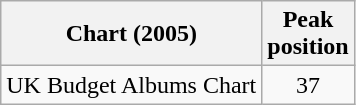<table class="wikitable sortable">
<tr>
<th>Chart (2005)</th>
<th>Peak<br>position</th>
</tr>
<tr>
<td align="left">UK Budget Albums Chart</td>
<td style="text-align:center;">37</td>
</tr>
</table>
